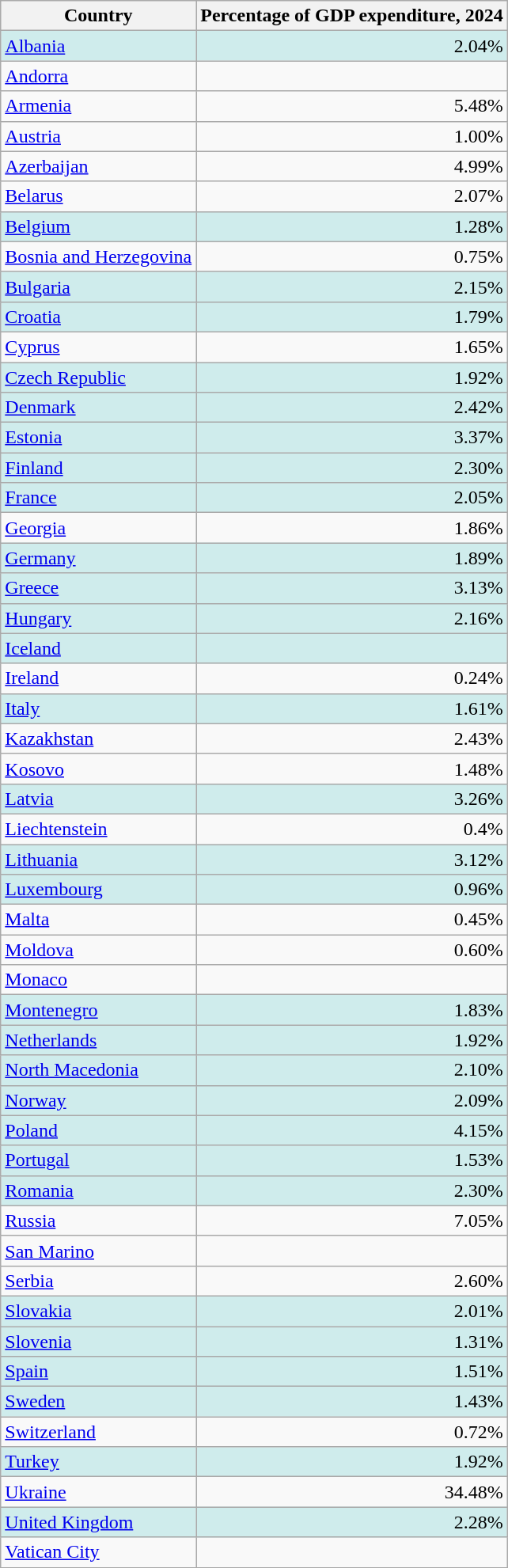<table class="wikitable sortable" style="margin-left:auto;margin-right:auto">
<tr style="background:#ececec;">
<th>Country</th>
<th>Percentage of GDP expenditure, 2024</th>
</tr>
<tr Bgcolor="#CFECEC">
<td> <a href='#'>Albania</a></td>
<td align="right">2.04%</td>
</tr>
<tr>
<td> <a href='#'>Andorra</a></td>
<td align="right"></td>
</tr>
<tr>
<td>  <a href='#'>Armenia</a></td>
<td align="right">5.48%</td>
</tr>
<tr>
<td> <a href='#'>Austria</a></td>
<td align="right">1.00%</td>
</tr>
<tr>
<td> <a href='#'>Azerbaijan</a></td>
<td align="right">4.99%</td>
</tr>
<tr>
<td> <a href='#'>Belarus</a></td>
<td align="right">2.07%</td>
</tr>
<tr Bgcolor="#CFECEC">
<td> <a href='#'>Belgium</a></td>
<td align="right">1.28%</td>
</tr>
<tr>
<td> <a href='#'>Bosnia and Herzegovina</a></td>
<td align="right">0.75%</td>
</tr>
<tr Bgcolor="#CFECEC">
<td> <a href='#'>Bulgaria</a></td>
<td align="right">2.15%</td>
</tr>
<tr Bgcolor="#CFECEC">
<td> <a href='#'>Croatia</a></td>
<td align="right">1.79%</td>
</tr>
<tr>
<td> <a href='#'>Cyprus</a></td>
<td align="right">1.65%</td>
</tr>
<tr Bgcolor="#CFECEC">
<td> <a href='#'>Czech Republic</a></td>
<td align="right">1.92%</td>
</tr>
<tr Bgcolor="#CFECEC">
<td> <a href='#'>Denmark</a></td>
<td align="right">2.42%</td>
</tr>
<tr Bgcolor="#CFECEC">
<td> <a href='#'>Estonia</a></td>
<td align="right">3.37%</td>
</tr>
<tr Bgcolor="#CFECEC">
<td> <a href='#'>Finland</a></td>
<td align="right">2.30%</td>
</tr>
<tr Bgcolor="#CFECEC">
<td> <a href='#'>France</a></td>
<td align="right">2.05%</td>
</tr>
<tr>
<td> <a href='#'>Georgia</a></td>
<td align="right">1.86%</td>
</tr>
<tr Bgcolor="#CFECEC">
<td> <a href='#'>Germany</a></td>
<td align="right">1.89%</td>
</tr>
<tr Bgcolor="#CFECEC">
<td> <a href='#'>Greece</a></td>
<td align="right">3.13%</td>
</tr>
<tr Bgcolor="#CFECEC">
<td> <a href='#'>Hungary</a></td>
<td align="right">2.16%</td>
</tr>
<tr Bgcolor="#CFECEC">
<td> <a href='#'>Iceland</a></td>
<td align="right"></td>
</tr>
<tr>
<td> <a href='#'>Ireland</a></td>
<td align="right">0.24%</td>
</tr>
<tr Bgcolor="#CFECEC">
<td> <a href='#'>Italy</a></td>
<td align="right">1.61%</td>
</tr>
<tr>
<td> <a href='#'>Kazakhstan</a></td>
<td align="right">2.43%</td>
</tr>
<tr>
<td> <a href='#'>Kosovo</a></td>
<td align="right">1.48%</td>
</tr>
<tr Bgcolor="#CFECEC">
<td> <a href='#'>Latvia</a></td>
<td align="right">3.26%</td>
</tr>
<tr>
<td> <a href='#'>Liechtenstein</a></td>
<td align="right">0.4%</td>
</tr>
<tr Bgcolor="#CFECEC">
<td> <a href='#'>Lithuania</a></td>
<td align="right">3.12%</td>
</tr>
<tr Bgcolor="#CFECEC">
<td> <a href='#'>Luxembourg</a></td>
<td align="right">0.96%</td>
</tr>
<tr>
<td> <a href='#'>Malta</a></td>
<td align="right">0.45%</td>
</tr>
<tr>
<td> <a href='#'>Moldova</a></td>
<td align="right">0.60%</td>
</tr>
<tr>
<td> <a href='#'>Monaco</a></td>
<td align="right"></td>
</tr>
<tr Bgcolor="#CFECEC">
<td> <a href='#'>Montenegro</a></td>
<td align="right">1.83%</td>
</tr>
<tr Bgcolor="#CFECEC">
<td> <a href='#'>Netherlands</a></td>
<td align="right">1.92%</td>
</tr>
<tr Bgcolor="#CFECEC">
<td> <a href='#'>North Macedonia</a></td>
<td align="right">2.10%</td>
</tr>
<tr Bgcolor="#CFECEC">
<td> <a href='#'>Norway</a></td>
<td align="right">2.09%</td>
</tr>
<tr Bgcolor="#CFECEC">
<td> <a href='#'>Poland</a></td>
<td align="right">4.15%</td>
</tr>
<tr Bgcolor="#CFECEC">
<td> <a href='#'>Portugal</a></td>
<td align="right">1.53%</td>
</tr>
<tr Bgcolor="#CFECEC">
<td> <a href='#'>Romania</a></td>
<td align="right">2.30%</td>
</tr>
<tr>
<td> <a href='#'>Russia</a></td>
<td align="right">7.05%</td>
</tr>
<tr>
<td> <a href='#'>San Marino</a></td>
<td align="right"></td>
</tr>
<tr>
<td> <a href='#'>Serbia</a></td>
<td align="right">2.60%</td>
</tr>
<tr Bgcolor="#CFECEC">
<td> <a href='#'>Slovakia</a></td>
<td align="right">2.01%</td>
</tr>
<tr Bgcolor="#CFECEC">
<td> <a href='#'>Slovenia</a></td>
<td align="right">1.31%</td>
</tr>
<tr Bgcolor="#CFECEC">
<td> <a href='#'>Spain</a></td>
<td align="right">1.51%</td>
</tr>
<tr Bgcolor="#CFECEC">
<td> <a href='#'>Sweden</a></td>
<td align="right">1.43%</td>
</tr>
<tr>
<td> <a href='#'>Switzerland</a></td>
<td align="right">0.72%</td>
</tr>
<tr Bgcolor="#CFECEC">
<td> <a href='#'>Turkey</a></td>
<td align="right">1.92%</td>
</tr>
<tr>
<td> <a href='#'>Ukraine</a></td>
<td align="right">34.48%</td>
</tr>
<tr Bgcolor="#CFECEC">
<td> <a href='#'>United Kingdom</a></td>
<td align="right">2.28%</td>
</tr>
<tr>
<td> <a href='#'>Vatican City</a></td>
<td align="right"></td>
</tr>
</table>
